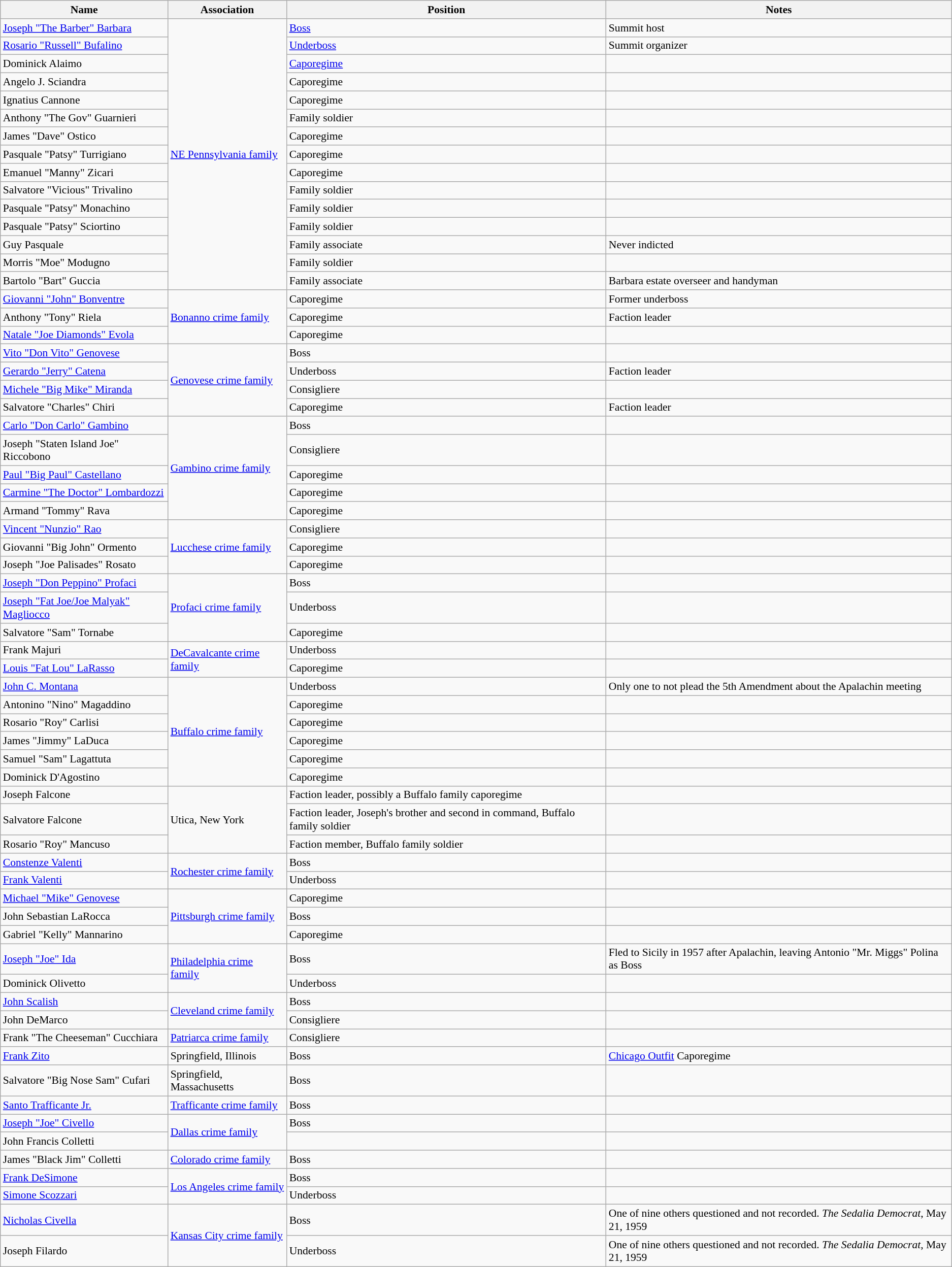<table class="wikitable" style="font-size: 90%;">
<tr>
<th>Name</th>
<th>Association</th>
<th>Position</th>
<th>Notes</th>
</tr>
<tr>
<td><a href='#'>Joseph "The Barber" Barbara</a></td>
<td rowspan="15"><a href='#'>NE Pennsylvania family</a></td>
<td><a href='#'>Boss</a></td>
<td>Summit host</td>
</tr>
<tr>
<td><a href='#'>Rosario "Russell" Bufalino</a></td>
<td><a href='#'>Underboss</a></td>
<td>Summit organizer</td>
</tr>
<tr>
<td>Dominick Alaimo</td>
<td><a href='#'>Caporegime</a></td>
<td></td>
</tr>
<tr>
<td>Angelo J. Sciandra</td>
<td>Caporegime</td>
<td></td>
</tr>
<tr>
<td>Ignatius Cannone</td>
<td>Caporegime</td>
<td></td>
</tr>
<tr>
<td>Anthony "The Gov" Guarnieri</td>
<td>Family soldier</td>
<td></td>
</tr>
<tr>
<td>James "Dave" Ostico</td>
<td>Caporegime</td>
<td></td>
</tr>
<tr>
<td>Pasquale "Patsy" Turrigiano</td>
<td>Caporegime</td>
<td></td>
</tr>
<tr>
<td>Emanuel "Manny" Zicari</td>
<td>Caporegime</td>
<td></td>
</tr>
<tr>
<td>Salvatore "Vicious" Trivalino</td>
<td>Family soldier</td>
<td></td>
</tr>
<tr>
<td>Pasquale "Patsy" Monachino</td>
<td>Family soldier</td>
<td></td>
</tr>
<tr>
<td>Pasquale "Patsy" Sciortino</td>
<td>Family soldier</td>
<td></td>
</tr>
<tr>
<td>Guy Pasquale</td>
<td>Family associate</td>
<td>Never indicted</td>
</tr>
<tr>
<td>Morris "Moe" Modugno</td>
<td>Family soldier</td>
<td></td>
</tr>
<tr>
<td>Bartolo "Bart" Guccia</td>
<td>Family associate</td>
<td>Barbara estate overseer and handyman</td>
</tr>
<tr>
<td><a href='#'>Giovanni "John" Bonventre</a></td>
<td rowspan="3"><a href='#'>Bonanno crime family</a></td>
<td>Caporegime</td>
<td>Former underboss</td>
</tr>
<tr>
<td>Anthony "Tony" Riela</td>
<td>Caporegime</td>
<td>Faction leader</td>
</tr>
<tr>
<td><a href='#'>Natale "Joe Diamonds" Evola</a></td>
<td>Caporegime</td>
<td></td>
</tr>
<tr>
<td><a href='#'>Vito "Don Vito" Genovese</a></td>
<td rowspan="4"><a href='#'>Genovese crime family</a></td>
<td>Boss</td>
<td></td>
</tr>
<tr>
<td><a href='#'>Gerardo "Jerry" Catena</a></td>
<td>Underboss</td>
<td>Faction leader</td>
</tr>
<tr>
<td><a href='#'>Michele "Big Mike" Miranda</a></td>
<td>Consigliere</td>
<td></td>
</tr>
<tr>
<td>Salvatore "Charles" Chiri</td>
<td>Caporegime</td>
<td>Faction leader</td>
</tr>
<tr>
<td><a href='#'>Carlo "Don Carlo" Gambino</a></td>
<td rowspan="5"><a href='#'>Gambino crime family</a></td>
<td>Boss</td>
<td></td>
</tr>
<tr>
<td>Joseph "Staten Island Joe" Riccobono</td>
<td>Consigliere</td>
<td></td>
</tr>
<tr>
<td><a href='#'>Paul "Big Paul" Castellano</a></td>
<td>Caporegime</td>
<td></td>
</tr>
<tr>
<td><a href='#'>Carmine "The Doctor" Lombardozzi</a></td>
<td>Caporegime</td>
<td></td>
</tr>
<tr>
<td>Armand "Tommy" Rava</td>
<td>Caporegime</td>
<td></td>
</tr>
<tr>
<td><a href='#'>Vincent "Nunzio" Rao</a></td>
<td rowspan="3"><a href='#'>Lucchese crime family</a></td>
<td>Consigliere</td>
<td></td>
</tr>
<tr>
<td>Giovanni "Big John" Ormento</td>
<td>Caporegime</td>
<td></td>
</tr>
<tr>
<td>Joseph "Joe Palisades" Rosato</td>
<td>Caporegime</td>
<td></td>
</tr>
<tr>
<td><a href='#'>Joseph "Don Peppino" Profaci</a></td>
<td rowspan="3"><a href='#'>Profaci crime family</a></td>
<td>Boss</td>
<td></td>
</tr>
<tr>
<td><a href='#'>Joseph "Fat Joe/Joe Malyak" Magliocco</a></td>
<td>Underboss</td>
<td></td>
</tr>
<tr>
<td>Salvatore "Sam" Tornabe</td>
<td>Caporegime</td>
<td></td>
</tr>
<tr>
<td>Frank Majuri</td>
<td rowspan="2"><a href='#'>DeCavalcante crime family</a></td>
<td>Underboss</td>
<td></td>
</tr>
<tr>
<td><a href='#'>Louis "Fat Lou" LaRasso</a></td>
<td>Caporegime</td>
<td></td>
</tr>
<tr>
<td><a href='#'>John C. Montana</a></td>
<td rowspan="6"><a href='#'>Buffalo crime family</a></td>
<td>Underboss</td>
<td>Only one to not plead the 5th Amendment about the Apalachin meeting</td>
</tr>
<tr>
<td>Antonino "Nino" Magaddino</td>
<td>Caporegime</td>
<td></td>
</tr>
<tr>
<td>Rosario "Roy" Carlisi</td>
<td>Caporegime</td>
<td></td>
</tr>
<tr>
<td>James "Jimmy" LaDuca</td>
<td>Caporegime</td>
<td></td>
</tr>
<tr>
<td>Samuel "Sam" Lagattuta</td>
<td>Caporegime</td>
<td></td>
</tr>
<tr>
<td>Dominick D'Agostino</td>
<td>Caporegime</td>
<td></td>
</tr>
<tr>
<td>Joseph Falcone</td>
<td rowspan=3>Utica, New York</td>
<td>Faction leader, possibly a Buffalo family caporegime</td>
<td></td>
</tr>
<tr>
<td>Salvatore Falcone</td>
<td>Faction leader, Joseph's brother and second in command, Buffalo family soldier</td>
<td></td>
</tr>
<tr>
<td>Rosario "Roy" Mancuso</td>
<td>Faction member, Buffalo family soldier</td>
<td></td>
</tr>
<tr>
<td><a href='#'>Constenze Valenti</a></td>
<td rowspan="2"><a href='#'>Rochester crime family</a></td>
<td>Boss</td>
<td></td>
</tr>
<tr>
<td><a href='#'>Frank Valenti</a></td>
<td>Underboss</td>
<td></td>
</tr>
<tr>
<td><a href='#'>Michael "Mike" Genovese</a></td>
<td rowspan="3"><a href='#'>Pittsburgh crime family</a></td>
<td>Caporegime</td>
<td></td>
</tr>
<tr>
<td>John Sebastian LaRocca</td>
<td>Boss</td>
<td></td>
</tr>
<tr>
<td>Gabriel "Kelly" Mannarino</td>
<td>Caporegime</td>
<td></td>
</tr>
<tr>
<td><a href='#'>Joseph "Joe" Ida</a></td>
<td rowspan="2"><a href='#'>Philadelphia crime family</a></td>
<td>Boss</td>
<td>Fled to Sicily in 1957 after Apalachin, leaving Antonio "Mr. Miggs" Polina as Boss</td>
</tr>
<tr>
<td>Dominick Olivetto</td>
<td>Underboss</td>
<td></td>
</tr>
<tr>
<td><a href='#'>John Scalish</a></td>
<td rowspan="2"><a href='#'>Cleveland crime family</a></td>
<td>Boss</td>
<td></td>
</tr>
<tr>
<td>John DeMarco</td>
<td>Consigliere</td>
<td></td>
</tr>
<tr>
<td>Frank "The Cheeseman" Cucchiara</td>
<td><a href='#'>Patriarca crime family</a></td>
<td>Consigliere</td>
<td></td>
</tr>
<tr>
<td><a href='#'>Frank Zito</a></td>
<td>Springfield, Illinois</td>
<td>Boss</td>
<td><a href='#'>Chicago Outfit</a> Caporegime</td>
</tr>
<tr>
<td>Salvatore "Big Nose Sam" Cufari</td>
<td>Springfield, Massachusetts</td>
<td>Boss</td>
<td></td>
</tr>
<tr>
<td><a href='#'>Santo Trafficante Jr.</a></td>
<td><a href='#'>Trafficante crime family</a></td>
<td>Boss</td>
<td></td>
</tr>
<tr>
<td><a href='#'>Joseph "Joe" Civello</a></td>
<td rowspan="2"><a href='#'>Dallas crime family</a></td>
<td>Boss</td>
<td></td>
</tr>
<tr>
<td>John Francis Colletti</td>
<td></td>
<td></td>
</tr>
<tr>
<td>James "Black Jim" Colletti</td>
<td><a href='#'>Colorado crime family</a></td>
<td>Boss</td>
<td></td>
</tr>
<tr>
<td><a href='#'>Frank DeSimone</a></td>
<td rowspan="2"><a href='#'>Los Angeles crime family</a></td>
<td>Boss</td>
<td></td>
</tr>
<tr>
<td><a href='#'>Simone Scozzari</a></td>
<td>Underboss</td>
<td></td>
</tr>
<tr>
<td><a href='#'>Nicholas Civella</a></td>
<td rowspan=2><a href='#'>Kansas City crime family</a></td>
<td>Boss</td>
<td>One of nine others questioned and not recorded. <em>The Sedalia Democrat</em>, May 21, 1959</td>
</tr>
<tr>
<td>Joseph Filardo</td>
<td>Underboss</td>
<td>One of nine others questioned and not recorded. <em>The Sedalia Democrat</em>, May 21, 1959</td>
</tr>
</table>
